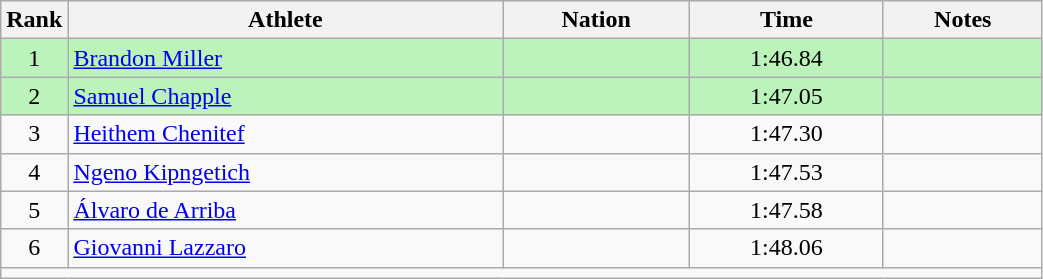<table class="wikitable sortable" style="text-align:center;width: 55%;">
<tr>
<th scope="col" style="width: 10px;">Rank</th>
<th scope="col">Athlete</th>
<th scope="col">Nation</th>
<th scope="col">Time</th>
<th scope="col">Notes</th>
</tr>
<tr bgcolor=bbf3bb>
<td>1</td>
<td align=left><a href='#'>Brandon Miller</a></td>
<td align=left></td>
<td>1:46.84</td>
<td></td>
</tr>
<tr bgcolor=bbf3bb>
<td>2</td>
<td align=left><a href='#'>Samuel Chapple</a></td>
<td align=left></td>
<td>1:47.05</td>
<td></td>
</tr>
<tr>
<td>3</td>
<td align=left><a href='#'>Heithem Chenitef</a></td>
<td align=left></td>
<td>1:47.30</td>
<td></td>
</tr>
<tr>
<td>4</td>
<td align=left><a href='#'>Ngeno Kipngetich</a></td>
<td align=left></td>
<td>1:47.53</td>
<td></td>
</tr>
<tr>
<td>5</td>
<td align=left><a href='#'>Álvaro de Arriba</a></td>
<td align=left></td>
<td>1:47.58</td>
<td></td>
</tr>
<tr>
<td>6</td>
<td align=left><a href='#'>Giovanni Lazzaro</a></td>
<td align=left></td>
<td>1:48.06</td>
<td></td>
</tr>
<tr class="sortbottom">
<td colspan="5"></td>
</tr>
</table>
